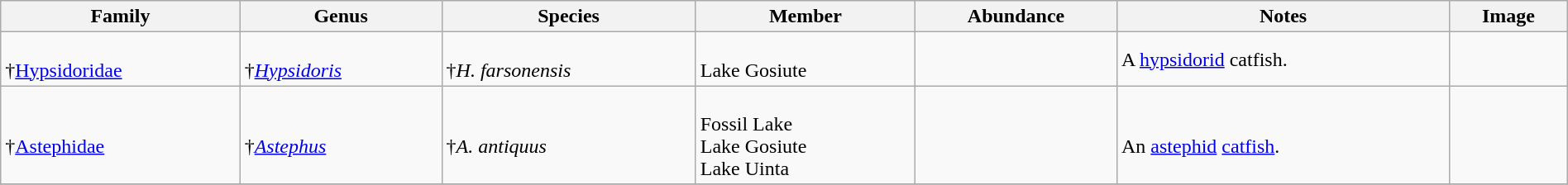<table class="wikitable" style="margin:auto;width:100%;">
<tr>
<th>Family</th>
<th>Genus</th>
<th>Species</th>
<th>Member</th>
<th>Abundance</th>
<th>Notes</th>
<th>Image</th>
</tr>
<tr>
<td><br>†<a href='#'>Hypsidoridae</a></td>
<td><br>†<em><a href='#'>Hypsidoris</a></em></td>
<td><br>†<em>H. farsonensis</em> </td>
<td><br>Lake Gosiute</td>
<td></td>
<td>A <a href='#'>hypsidorid</a> catfish.</td>
<td><br></td>
</tr>
<tr>
<td><br>†<a href='#'>Astephidae</a></td>
<td><br>†<em><a href='#'>Astephus</a></em></td>
<td><br>†<em>A. antiquus</em> </td>
<td><br>Fossil Lake<br>
Lake Gosiute<br>
Lake Uinta</td>
<td></td>
<td><br>An <a href='#'>astephid</a> <a href='#'>catfish</a>.</td>
<td><br></td>
</tr>
<tr>
</tr>
</table>
